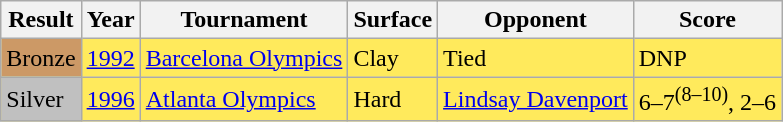<table class="sortable wikitable">
<tr>
<th>Result</th>
<th>Year</th>
<th>Tournament</th>
<th>Surface</th>
<th>Opponent</th>
<th class="unsortable">Score</th>
</tr>
<tr style="background:#ffea5c;">
<td bgcolor=cc9966>Bronze</td>
<td><a href='#'>1992</a></td>
<td><a href='#'>Barcelona Olympics</a></td>
<td>Clay</td>
<td>Tied</td>
<td>DNP</td>
</tr>
<tr style="background:#ffea5c;">
<td bgcolor=silver>Silver</td>
<td><a href='#'>1996</a></td>
<td><a href='#'>Atlanta Olympics</a></td>
<td>Hard</td>
<td> <a href='#'>Lindsay Davenport</a></td>
<td>6–7<sup>(8–10)</sup>, 2–6</td>
</tr>
</table>
